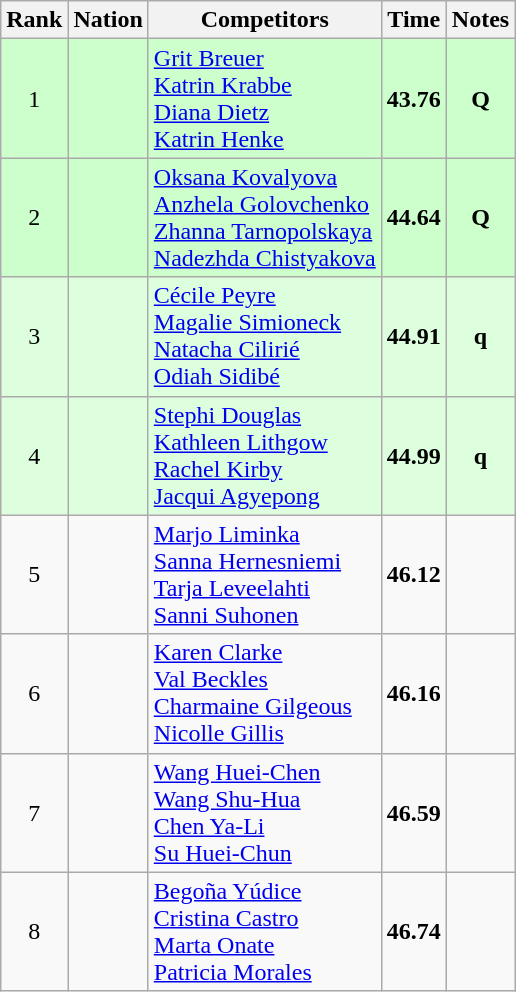<table class="wikitable sortable" style="text-align:center">
<tr>
<th>Rank</th>
<th>Nation</th>
<th>Competitors</th>
<th>Time</th>
<th>Notes</th>
</tr>
<tr bgcolor=ccffcc>
<td>1</td>
<td align=left></td>
<td align=left><a href='#'>Grit Breuer</a><br><a href='#'>Katrin Krabbe</a><br><a href='#'>Diana Dietz</a><br><a href='#'>Katrin Henke</a></td>
<td><strong>43.76</strong></td>
<td><strong>Q</strong></td>
</tr>
<tr bgcolor=ccffcc>
<td>2</td>
<td align=left></td>
<td align=left><a href='#'>Oksana Kovalyova</a><br><a href='#'>Anzhela Golovchenko</a><br><a href='#'>Zhanna Tarnopolskaya</a><br><a href='#'>Nadezhda Chistyakova</a></td>
<td><strong>44.64</strong></td>
<td><strong>Q</strong></td>
</tr>
<tr bgcolor=ddffdd>
<td>3</td>
<td align=left></td>
<td align=left><a href='#'>Cécile Peyre</a><br><a href='#'>Magalie Simioneck</a><br><a href='#'>Natacha Cilirié</a><br><a href='#'>Odiah Sidibé</a></td>
<td><strong>44.91</strong></td>
<td><strong>q</strong></td>
</tr>
<tr bgcolor=ddffdd>
<td>4</td>
<td align=left></td>
<td align=left><a href='#'>Stephi Douglas</a><br><a href='#'>Kathleen Lithgow</a><br><a href='#'>Rachel Kirby</a><br><a href='#'>Jacqui Agyepong</a></td>
<td><strong>44.99</strong></td>
<td><strong>q</strong></td>
</tr>
<tr>
<td>5</td>
<td align=left></td>
<td align=left><a href='#'>Marjo Liminka</a><br><a href='#'>Sanna Hernesniemi</a><br><a href='#'>Tarja Leveelahti</a><br><a href='#'>Sanni Suhonen</a></td>
<td><strong>46.12</strong></td>
<td></td>
</tr>
<tr>
<td>6</td>
<td align=left></td>
<td align=left><a href='#'>Karen Clarke</a><br><a href='#'>Val Beckles</a><br><a href='#'>Charmaine Gilgeous</a><br><a href='#'>Nicolle Gillis</a></td>
<td><strong>46.16</strong></td>
<td></td>
</tr>
<tr>
<td>7</td>
<td align=left></td>
<td align=left><a href='#'>Wang Huei-Chen</a><br><a href='#'>Wang Shu-Hua</a><br><a href='#'>Chen Ya-Li</a><br><a href='#'>Su Huei-Chun</a></td>
<td><strong>46.59</strong></td>
<td></td>
</tr>
<tr>
<td>8</td>
<td align=left></td>
<td align=left><a href='#'>Begoña Yúdice</a><br><a href='#'>Cristina Castro</a><br><a href='#'>Marta Onate</a><br><a href='#'>Patricia Morales</a></td>
<td><strong>46.74</strong></td>
<td></td>
</tr>
</table>
